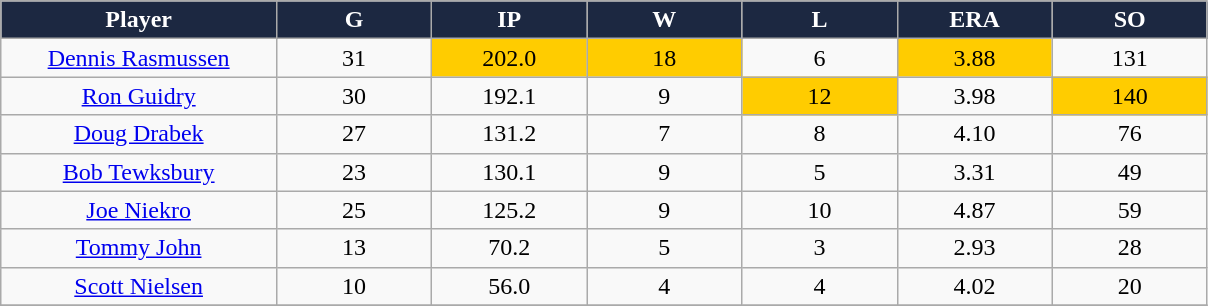<table class="wikitable sortable">
<tr>
<th style="background:#1c2841;color:white;" width="16%">Player</th>
<th style="background:#1c2841;color:white;" width="9%">G</th>
<th style="background:#1c2841;color:white;" width="9%">IP</th>
<th style="background:#1c2841;color:white;" width="9%">W</th>
<th style="background:#1c2841;color:white;" width="9%">L</th>
<th style="background:#1c2841;color:white;" width="9%">ERA</th>
<th style="background:#1c2841;color:white;" width="9%">SO</th>
</tr>
<tr align="center">
<td><a href='#'>Dennis Rasmussen</a></td>
<td>31</td>
<td bgcolor="#FFCC00">202.0</td>
<td bgcolor="#FFCC00">18</td>
<td>6</td>
<td bgcolor="FFCC00">3.88</td>
<td>131</td>
</tr>
<tr align="center">
<td><a href='#'>Ron Guidry</a></td>
<td>30</td>
<td>192.1</td>
<td>9</td>
<td bgcolor="#FFCC00">12</td>
<td>3.98</td>
<td bgcolor="#FFCC00">140</td>
</tr>
<tr align="center">
<td><a href='#'>Doug Drabek</a></td>
<td>27</td>
<td>131.2</td>
<td>7</td>
<td>8</td>
<td>4.10</td>
<td>76</td>
</tr>
<tr align=center>
<td><a href='#'>Bob Tewksbury</a></td>
<td>23</td>
<td>130.1</td>
<td>9</td>
<td>5</td>
<td>3.31</td>
<td>49</td>
</tr>
<tr align=center>
<td><a href='#'>Joe Niekro</a></td>
<td>25</td>
<td>125.2</td>
<td>9</td>
<td>10</td>
<td>4.87</td>
<td>59</td>
</tr>
<tr align="center">
<td><a href='#'>Tommy John</a></td>
<td>13</td>
<td>70.2</td>
<td>5</td>
<td>3</td>
<td>2.93</td>
<td>28</td>
</tr>
<tr align="center">
<td><a href='#'>Scott Nielsen</a></td>
<td>10</td>
<td>56.0</td>
<td>4</td>
<td>4</td>
<td>4.02</td>
<td>20</td>
</tr>
<tr align="center">
</tr>
</table>
